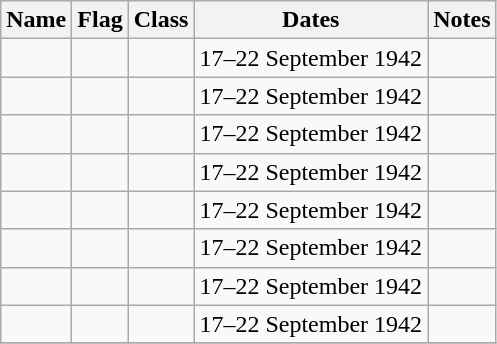<table class="wikitable sortable">
<tr>
<th>Name</th>
<th>Flag</th>
<th>Class</th>
<th>Dates</th>
<th class="unsortable">Notes</th>
</tr>
<tr>
<td></td>
<td></td>
<td></td>
<td>17–22 September 1942</td>
<td></td>
</tr>
<tr>
<td></td>
<td></td>
<td></td>
<td>17–22 September 1942</td>
<td></td>
</tr>
<tr>
<td></td>
<td></td>
<td></td>
<td>17–22 September 1942</td>
<td></td>
</tr>
<tr>
<td></td>
<td></td>
<td></td>
<td>17–22 September 1942</td>
<td></td>
</tr>
<tr>
<td></td>
<td></td>
<td></td>
<td>17–22 September 1942</td>
<td></td>
</tr>
<tr>
<td></td>
<td></td>
<td></td>
<td>17–22 September 1942</td>
<td></td>
</tr>
<tr>
<td></td>
<td></td>
<td></td>
<td>17–22 September 1942</td>
<td></td>
</tr>
<tr>
<td></td>
<td></td>
<td></td>
<td>17–22 September 1942</td>
<td></td>
</tr>
<tr>
</tr>
</table>
